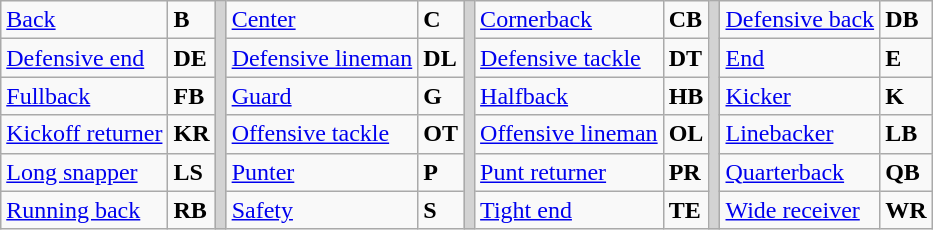<table class="wikitable">
<tr>
<td><a href='#'>Back</a></td>
<td><strong>B</strong></td>
<td rowSpan="6" style="background-color:lightgrey;"></td>
<td><a href='#'>Center</a></td>
<td><strong>C</strong></td>
<td rowSpan="6" style="background-color:lightgrey;"></td>
<td><a href='#'>Cornerback</a></td>
<td><strong>CB</strong></td>
<td rowSpan="6" style="background-color:lightgrey;"></td>
<td><a href='#'>Defensive back</a></td>
<td><strong>DB</strong></td>
</tr>
<tr>
<td><a href='#'>Defensive end</a></td>
<td><strong>DE</strong></td>
<td><a href='#'>Defensive lineman</a></td>
<td><strong>DL</strong></td>
<td><a href='#'>Defensive tackle</a></td>
<td><strong>DT</strong></td>
<td><a href='#'>End</a></td>
<td><strong>E</strong></td>
</tr>
<tr>
<td><a href='#'>Fullback</a></td>
<td><strong>FB</strong></td>
<td><a href='#'>Guard</a></td>
<td><strong>G</strong></td>
<td><a href='#'>Halfback</a></td>
<td><strong>HB</strong></td>
<td><a href='#'>Kicker</a></td>
<td><strong>K</strong></td>
</tr>
<tr>
<td><a href='#'>Kickoff returner</a></td>
<td><strong>KR</strong></td>
<td><a href='#'>Offensive tackle</a></td>
<td><strong>OT</strong></td>
<td><a href='#'>Offensive lineman</a></td>
<td><strong>OL</strong></td>
<td><a href='#'>Linebacker</a></td>
<td><strong>LB</strong></td>
</tr>
<tr>
<td><a href='#'>Long snapper</a></td>
<td><strong>LS</strong></td>
<td><a href='#'>Punter</a></td>
<td><strong>P</strong></td>
<td><a href='#'>Punt returner</a></td>
<td><strong>PR</strong></td>
<td><a href='#'>Quarterback</a></td>
<td><strong>QB</strong></td>
</tr>
<tr>
<td><a href='#'>Running back</a></td>
<td><strong>RB</strong></td>
<td><a href='#'>Safety</a></td>
<td><strong>S</strong></td>
<td><a href='#'>Tight end</a></td>
<td><strong>TE</strong></td>
<td><a href='#'>Wide receiver</a></td>
<td><strong>WR</strong></td>
</tr>
</table>
